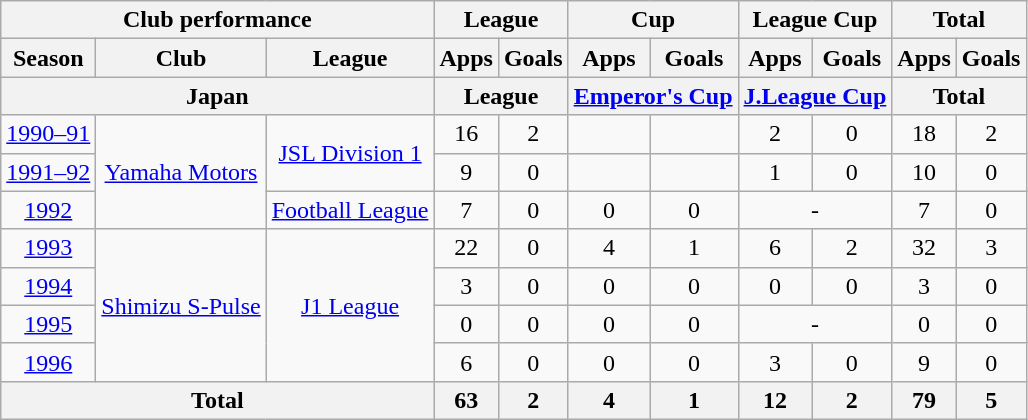<table class="wikitable" style="text-align:center;">
<tr>
<th colspan=3>Club performance</th>
<th colspan=2>League</th>
<th colspan=2>Cup</th>
<th colspan=2>League Cup</th>
<th colspan=2>Total</th>
</tr>
<tr>
<th>Season</th>
<th>Club</th>
<th>League</th>
<th>Apps</th>
<th>Goals</th>
<th>Apps</th>
<th>Goals</th>
<th>Apps</th>
<th>Goals</th>
<th>Apps</th>
<th>Goals</th>
</tr>
<tr>
<th colspan=3>Japan</th>
<th colspan=2>League</th>
<th colspan=2><a href='#'>Emperor's Cup</a></th>
<th colspan=2><a href='#'>J.League Cup</a></th>
<th colspan=2>Total</th>
</tr>
<tr>
<td><a href='#'>1990–91</a></td>
<td rowspan="3"><a href='#'>Yamaha Motors</a></td>
<td rowspan="2"><a href='#'>JSL Division 1</a></td>
<td>16</td>
<td>2</td>
<td></td>
<td></td>
<td>2</td>
<td>0</td>
<td>18</td>
<td>2</td>
</tr>
<tr>
<td><a href='#'>1991–92</a></td>
<td>9</td>
<td>0</td>
<td></td>
<td></td>
<td>1</td>
<td>0</td>
<td>10</td>
<td>0</td>
</tr>
<tr>
<td><a href='#'>1992</a></td>
<td><a href='#'>Football League</a></td>
<td>7</td>
<td>0</td>
<td>0</td>
<td>0</td>
<td colspan="2">-</td>
<td>7</td>
<td>0</td>
</tr>
<tr>
<td><a href='#'>1993</a></td>
<td rowspan="4"><a href='#'>Shimizu S-Pulse</a></td>
<td rowspan="4"><a href='#'>J1 League</a></td>
<td>22</td>
<td>0</td>
<td>4</td>
<td>1</td>
<td>6</td>
<td>2</td>
<td>32</td>
<td>3</td>
</tr>
<tr>
<td><a href='#'>1994</a></td>
<td>3</td>
<td>0</td>
<td>0</td>
<td>0</td>
<td>0</td>
<td>0</td>
<td>3</td>
<td>0</td>
</tr>
<tr>
<td><a href='#'>1995</a></td>
<td>0</td>
<td>0</td>
<td>0</td>
<td>0</td>
<td colspan="2">-</td>
<td>0</td>
<td>0</td>
</tr>
<tr>
<td><a href='#'>1996</a></td>
<td>6</td>
<td>0</td>
<td>0</td>
<td>0</td>
<td>3</td>
<td>0</td>
<td>9</td>
<td>0</td>
</tr>
<tr>
<th colspan=3>Total</th>
<th>63</th>
<th>2</th>
<th>4</th>
<th>1</th>
<th>12</th>
<th>2</th>
<th>79</th>
<th>5</th>
</tr>
</table>
